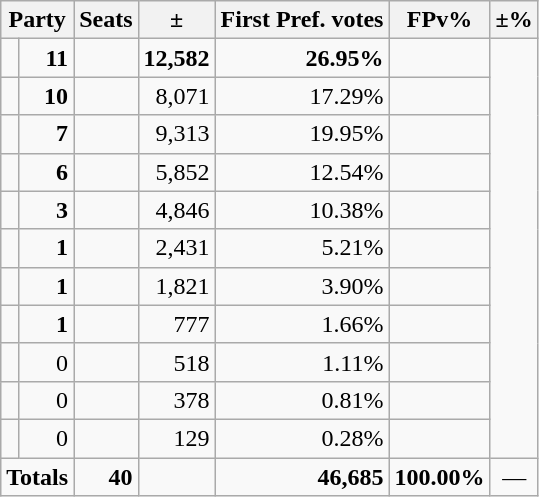<table class=wikitable>
<tr>
<th colspan=2 align=center>Party</th>
<th valign=top>Seats</th>
<th valign=top>±</th>
<th valign=top>First Pref. votes</th>
<th valign=top>FPv%</th>
<th valign=top>±%</th>
</tr>
<tr>
<td></td>
<td align=right><strong>11</strong></td>
<td align=right></td>
<td align=right><strong>12,582</strong></td>
<td align=right><strong>26.95%</strong></td>
<td align=right></td>
</tr>
<tr>
<td></td>
<td align=right><strong>10</strong></td>
<td align=right></td>
<td align=right>8,071</td>
<td align=right>17.29%</td>
<td align=right></td>
</tr>
<tr>
<td></td>
<td align=right><strong>7</strong></td>
<td align=right></td>
<td align=right>9,313</td>
<td align=right>19.95%</td>
<td align=right></td>
</tr>
<tr>
<td></td>
<td align=right><strong>6</strong></td>
<td align=right></td>
<td align=right>5,852</td>
<td align=right>12.54%</td>
<td align=right></td>
</tr>
<tr>
<td></td>
<td align=right><strong>3</strong></td>
<td align=right></td>
<td align=right>4,846</td>
<td align=right>10.38%</td>
<td align=right></td>
</tr>
<tr>
<td></td>
<td align=right><strong>1</strong></td>
<td align=right></td>
<td align=right>2,431</td>
<td align=right>5.21%</td>
<td align=right></td>
</tr>
<tr>
<td></td>
<td align=right><strong>1</strong></td>
<td align=right></td>
<td align=right>1,821</td>
<td align=right>3.90%</td>
<td align=right></td>
</tr>
<tr>
<td></td>
<td align=right><strong>1</strong></td>
<td align=right></td>
<td align=right>777</td>
<td align=right>1.66%</td>
<td align=right></td>
</tr>
<tr>
<td></td>
<td align=right>0</td>
<td align=right></td>
<td align=right>518</td>
<td align=right>1.11%</td>
<td align=right></td>
</tr>
<tr>
<td></td>
<td align=right>0</td>
<td align=right></td>
<td align=right>378</td>
<td align=right>0.81%</td>
<td align=right></td>
</tr>
<tr>
<td></td>
<td align=right>0</td>
<td align=right></td>
<td align=right>129</td>
<td align=right>0.28%</td>
<td align=right></td>
</tr>
<tr>
<td colspan=2 align=center><strong>Totals</strong></td>
<td align=right><strong>40</strong></td>
<td align=center></td>
<td align=right><strong>46,685</strong></td>
<td align=center><strong>100.00%</strong></td>
<td align=center>—</td>
</tr>
</table>
